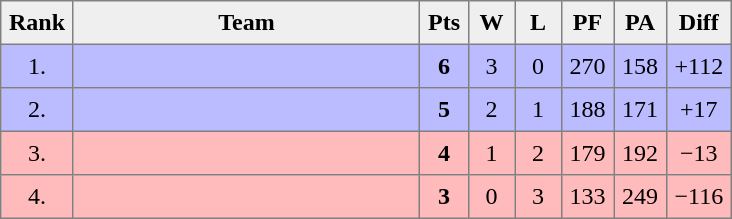<table style=border-collapse:collapse border=1 cellspacing=0 cellpadding=5>
<tr align=center bgcolor=#efefef>
<th width=20>Rank</th>
<th width=220>Team</th>
<th width=20>Pts</th>
<th width=20>W</th>
<th width=20>L</th>
<th width=20>PF</th>
<th width=20>PA</th>
<th width=20>Diff</th>
</tr>
<tr align=center bgcolor="#BBBBFF">
<td>1.</td>
<td align=left></td>
<td><strong>6</strong></td>
<td>3</td>
<td>0</td>
<td>270</td>
<td>158</td>
<td>+112</td>
</tr>
<tr align=center bgcolor="#BBBBFF">
<td>2.</td>
<td align=left></td>
<td><strong>5</strong></td>
<td>2</td>
<td>1</td>
<td>188</td>
<td>171</td>
<td>+17</td>
</tr>
<tr align=center bgcolor="#ffbbbb">
<td>3.</td>
<td align=left></td>
<td><strong>4</strong></td>
<td>1</td>
<td>2</td>
<td>179</td>
<td>192</td>
<td>−13</td>
</tr>
<tr align=center bgcolor="#ffbbbb">
<td>4.</td>
<td align=left></td>
<td><strong>3</strong></td>
<td>0</td>
<td>3</td>
<td>133</td>
<td>249</td>
<td>−116</td>
</tr>
</table>
